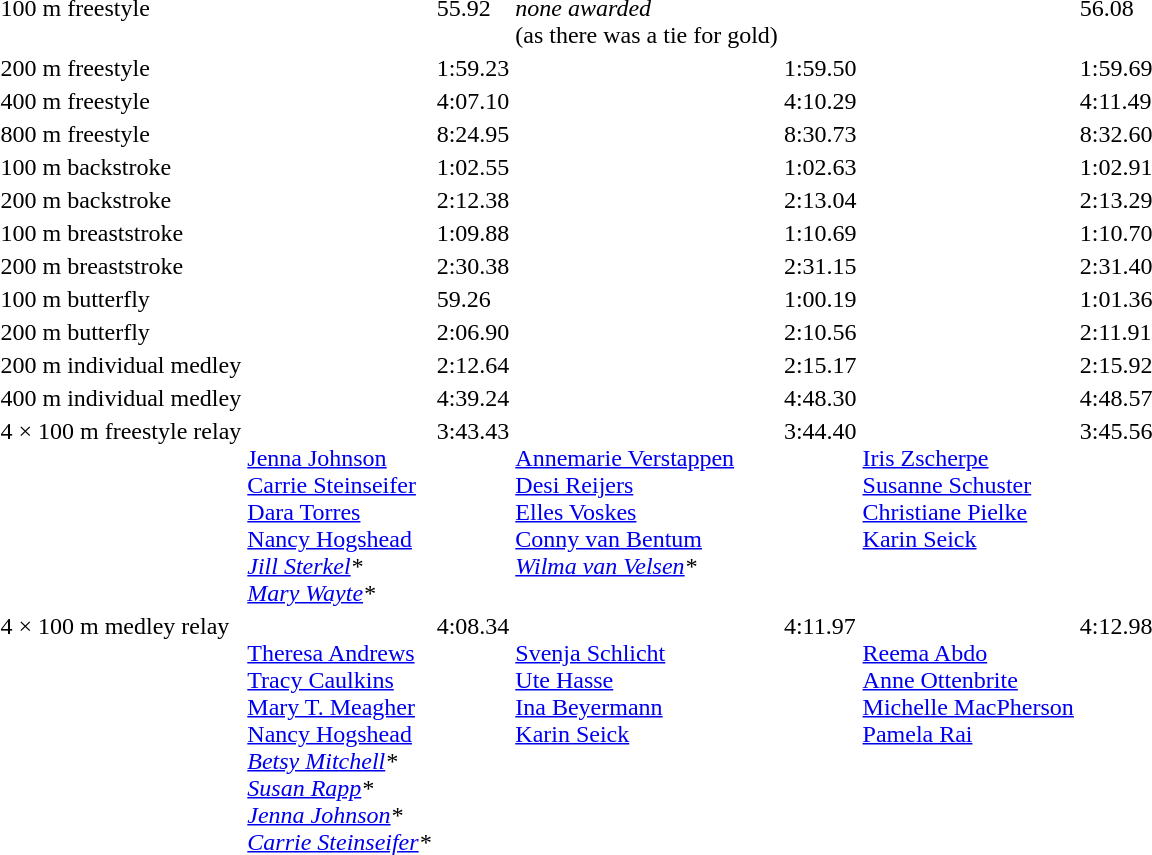<table>
<tr valign="top">
<td rowspan=2>100 m freestyle<br></td>
<td></td>
<td rowspan=2>55.92</td>
<td rowspan=2><em>none awarded</em><br>(as there was a tie for gold)</td>
<td rowspan=2></td>
<td rowspan=2></td>
<td rowspan=2>56.08</td>
</tr>
<tr>
<td></td>
</tr>
<tr>
<td>200 m freestyle<br></td>
<td></td>
<td>1:59.23</td>
<td></td>
<td>1:59.50</td>
<td></td>
<td>1:59.69</td>
</tr>
<tr>
<td>400 m freestyle<br></td>
<td></td>
<td>4:07.10 </td>
<td></td>
<td>4:10.29</td>
<td></td>
<td>4:11.49</td>
</tr>
<tr>
<td>800 m freestyle<br></td>
<td></td>
<td>8:24.95 </td>
<td></td>
<td>8:30.73</td>
<td></td>
<td>8:32.60</td>
</tr>
<tr>
<td>100 m backstroke<br></td>
<td></td>
<td>1:02.55</td>
<td></td>
<td>1:02.63</td>
<td></td>
<td>1:02.91</td>
</tr>
<tr>
<td>200 m backstroke<br></td>
<td></td>
<td>2:12.38</td>
<td></td>
<td>2:13.04</td>
<td></td>
<td>2:13.29</td>
</tr>
<tr>
<td>100 m breaststroke<br></td>
<td></td>
<td>1:09.88 </td>
<td></td>
<td>1:10.69</td>
<td></td>
<td>1:10.70</td>
</tr>
<tr>
<td>200 m breaststroke<br></td>
<td></td>
<td>2:30.38</td>
<td></td>
<td>2:31.15</td>
<td></td>
<td>2:31.40</td>
</tr>
<tr>
<td>100 m butterfly<br></td>
<td></td>
<td>59.26</td>
<td></td>
<td>1:00.19</td>
<td></td>
<td>1:01.36</td>
</tr>
<tr>
<td>200 m butterfly<br></td>
<td></td>
<td>2:06.90 </td>
<td></td>
<td>2:10.56</td>
<td></td>
<td>2:11.91</td>
</tr>
<tr>
<td>200 m individual medley<br></td>
<td></td>
<td>2:12.64 </td>
<td></td>
<td>2:15.17</td>
<td></td>
<td>2:15.92</td>
</tr>
<tr>
<td>400 m individual medley<br></td>
<td></td>
<td>4:39.24</td>
<td></td>
<td>4:48.30</td>
<td></td>
<td>4:48.57</td>
</tr>
<tr valign="top">
<td>4 × 100 m freestyle relay<br></td>
<td><br> <a href='#'>Jenna Johnson</a><br> <a href='#'>Carrie Steinseifer</a><br> <a href='#'>Dara Torres</a><br> <a href='#'>Nancy Hogshead</a><br> <em><a href='#'>Jill Sterkel</a>*</em><br> <em><a href='#'>Mary Wayte</a>*</em><br></td>
<td>3:43.43</td>
<td><br> <a href='#'>Annemarie Verstappen</a><br> <a href='#'>Desi Reijers</a><br> <a href='#'>Elles Voskes</a><br> <a href='#'>Conny van Bentum</a><br> <em><a href='#'>Wilma van Velsen</a>*</em><br></td>
<td>3:44.40</td>
<td><br> <a href='#'>Iris Zscherpe</a><br> <a href='#'>Susanne Schuster</a><br> <a href='#'>Christiane Pielke</a><br> <a href='#'>Karin Seick</a><br></td>
<td>3:45.56</td>
</tr>
<tr valign="top">
<td>4 × 100 m medley relay<br></td>
<td><br> <a href='#'>Theresa Andrews</a><br> <a href='#'>Tracy Caulkins</a><br> <a href='#'>Mary T. Meagher</a><br> <a href='#'>Nancy Hogshead</a><br> <em><a href='#'>Betsy Mitchell</a>*</em><br> <em><a href='#'>Susan Rapp</a>*</em><br> <em><a href='#'>Jenna Johnson</a>*</em><br> <em><a href='#'>Carrie Steinseifer</a>*</em><br></td>
<td>4:08.34</td>
<td><br> <a href='#'>Svenja Schlicht</a><br> <a href='#'>Ute Hasse</a><br> <a href='#'>Ina Beyermann</a><br> <a href='#'>Karin Seick</a><br></td>
<td>4:11.97</td>
<td><br> <a href='#'>Reema Abdo</a><br> <a href='#'>Anne Ottenbrite</a><br> <a href='#'>Michelle MacPherson</a><br> <a href='#'>Pamela Rai</a><br></td>
<td>4:12.98</td>
</tr>
</table>
